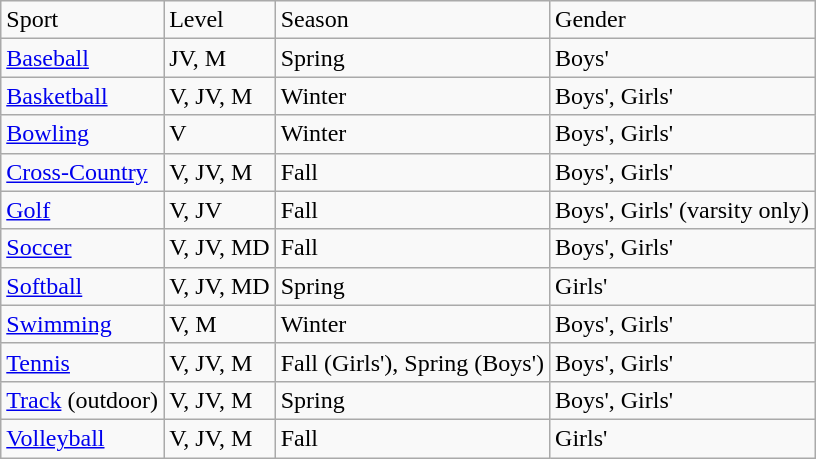<table class="wikitable">
<tr>
<td>Sport</td>
<td>Level</td>
<td>Season</td>
<td>Gender</td>
</tr>
<tr>
<td><a href='#'>Baseball</a></td>
<td>JV, M</td>
<td>Spring</td>
<td>Boys'</td>
</tr>
<tr>
<td><a href='#'>Basketball</a></td>
<td>V, JV, M</td>
<td>Winter</td>
<td>Boys', Girls'</td>
</tr>
<tr>
<td><a href='#'>Bowling</a></td>
<td>V</td>
<td>Winter</td>
<td>Boys', Girls'</td>
</tr>
<tr>
<td><a href='#'>Cross-Country</a></td>
<td>V, JV, M</td>
<td>Fall</td>
<td>Boys', Girls'</td>
</tr>
<tr>
<td><a href='#'>Golf</a></td>
<td>V, JV</td>
<td>Fall</td>
<td>Boys', Girls' (varsity only)</td>
</tr>
<tr>
<td><a href='#'>Soccer</a></td>
<td>V, JV, MD</td>
<td>Fall</td>
<td>Boys', Girls'</td>
</tr>
<tr>
<td><a href='#'>Softball</a></td>
<td>V, JV, MD</td>
<td>Spring</td>
<td>Girls'</td>
</tr>
<tr>
<td><a href='#'>Swimming</a></td>
<td>V, M</td>
<td>Winter</td>
<td>Boys', Girls'</td>
</tr>
<tr>
<td><a href='#'>Tennis</a></td>
<td>V, JV, M</td>
<td>Fall (Girls'), Spring (Boys')</td>
<td>Boys', Girls'</td>
</tr>
<tr>
<td><a href='#'>Track</a> (outdoor)</td>
<td>V, JV, M</td>
<td>Spring</td>
<td>Boys', Girls'</td>
</tr>
<tr>
<td><a href='#'>Volleyball</a></td>
<td>V, JV, M</td>
<td>Fall</td>
<td>Girls'</td>
</tr>
</table>
